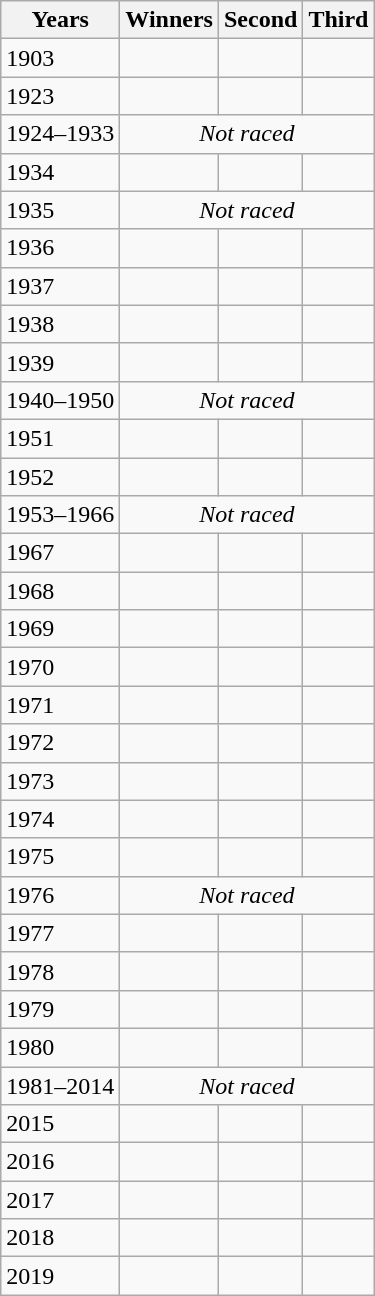<table class="wikitable">
<tr>
<th>Years</th>
<th>Winners</th>
<th>Second</th>
<th>Third</th>
</tr>
<tr>
<td>1903</td>
<td> <br> </td>
<td> <br> </td>
<td> <br> </td>
</tr>
<tr>
<td>1923</td>
<td> <br> </td>
<td> <br> </td>
<td> <br> </td>
</tr>
<tr>
<td>1924–1933</td>
<td align=center colspan="3"><em>Not raced</em></td>
</tr>
<tr>
<td>1934</td>
<td> <br> </td>
<td> <br> </td>
<td> <br> </td>
</tr>
<tr>
<td>1935</td>
<td align=center colspan="3"><em>Not raced</em></td>
</tr>
<tr>
<td>1936</td>
<td> <br> </td>
<td> <br> </td>
<td> <br> </td>
</tr>
<tr>
<td>1937</td>
<td> <br> </td>
<td> <br> </td>
<td> <br> </td>
</tr>
<tr>
<td>1938</td>
<td> <br> </td>
<td> <br> </td>
<td> <br> </td>
</tr>
<tr>
<td>1939</td>
<td> <br> </td>
<td> <br> </td>
<td> <br> </td>
</tr>
<tr>
<td>1940–1950</td>
<td align=center colspan="3"><em>Not raced</em></td>
</tr>
<tr>
<td>1951</td>
<td> <br> </td>
<td> <br> </td>
<td> <br> </td>
</tr>
<tr>
<td>1952</td>
<td> <br> </td>
<td> <br> </td>
<td> <br> </td>
</tr>
<tr>
<td>1953–1966</td>
<td align=center colspan="3"><em>Not raced</em></td>
</tr>
<tr>
<td>1967</td>
<td> <br> </td>
<td> <br> </td>
<td> <br> </td>
</tr>
<tr>
<td>1968</td>
<td> <br> </td>
<td> <br> </td>
<td> <br> </td>
</tr>
<tr>
<td>1969</td>
<td> <br> </td>
<td> <br> </td>
<td> <br> </td>
</tr>
<tr>
<td>1970</td>
<td> <br> </td>
<td> <br> </td>
<td> <br> </td>
</tr>
<tr>
<td>1971</td>
<td> <br> </td>
<td> <br> </td>
<td> <br> </td>
</tr>
<tr>
<td>1972</td>
<td> <br> </td>
<td> <br> </td>
<td> <br> </td>
</tr>
<tr>
<td>1973</td>
<td> <br> </td>
<td> <br> </td>
<td> <br> </td>
</tr>
<tr>
<td>1974</td>
<td> <br> </td>
<td> <br> </td>
<td> <br> </td>
</tr>
<tr>
<td>1975</td>
<td> <br> </td>
<td> <br> </td>
<td> <br> </td>
</tr>
<tr>
<td>1976</td>
<td align=center colspan="3"><em>Not raced</em></td>
</tr>
<tr>
<td>1977</td>
<td> <br> </td>
<td> <br> </td>
<td> <br> </td>
</tr>
<tr>
<td>1978</td>
<td> <br> </td>
<td> <br> </td>
<td> <br> </td>
</tr>
<tr>
<td>1979</td>
<td> <br> </td>
<td> <br> </td>
<td> <br> </td>
</tr>
<tr>
<td>1980</td>
<td> <br> </td>
<td> <br> </td>
<td> <br> </td>
</tr>
<tr>
<td>1981–2014</td>
<td align=center colspan="3"><em>Not raced</em></td>
</tr>
<tr>
<td>2015<br></td>
<td> <br> </td>
<td> <br> </td>
<td> <br> </td>
</tr>
<tr>
<td>2016<br></td>
<td> <br> </td>
<td> <br> </td>
<td> <br> </td>
</tr>
<tr>
<td>2017<br></td>
<td> <br> </td>
<td> <br> </td>
<td> <br> </td>
</tr>
<tr>
<td>2018<br></td>
<td> <br> </td>
<td> <br> </td>
<td> <br> </td>
</tr>
<tr>
<td>2019</td>
<td> <br> </td>
<td> <br> </td>
<td> <br> </td>
</tr>
</table>
